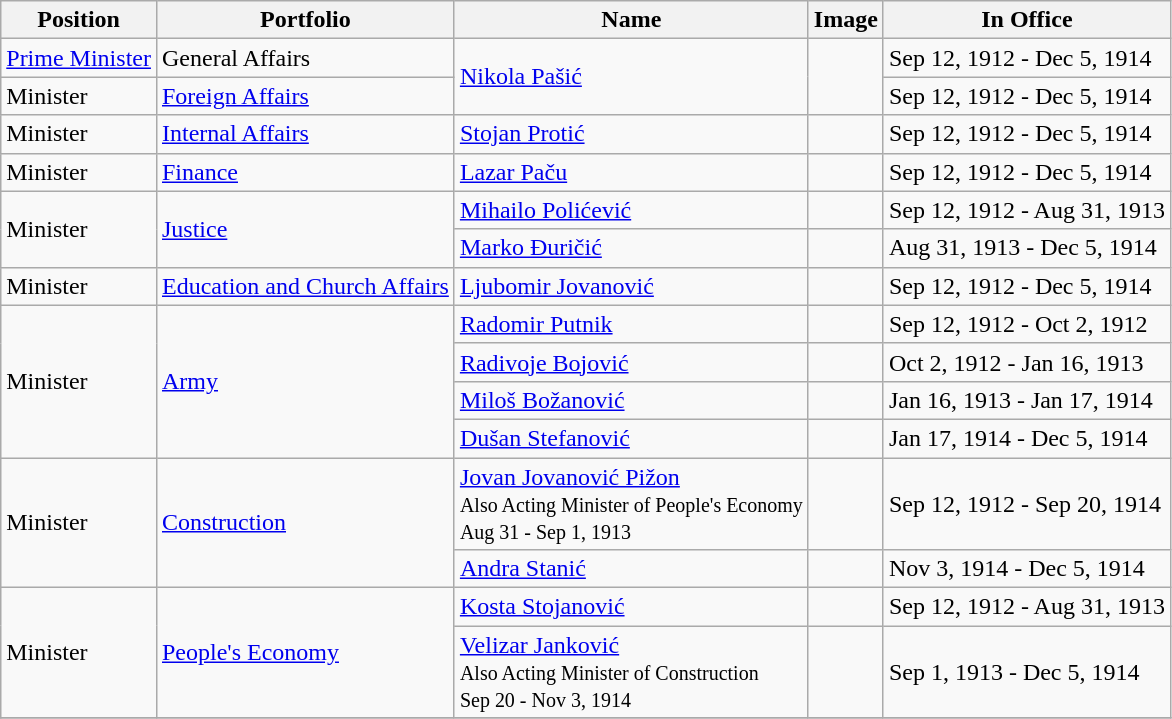<table class="wikitable">
<tr>
<th colspan="1" bgcolor="#EEEEEE">Position</th>
<th colspan="1" bgcolor="#EEEEEE">Portfolio</th>
<th colspan="1" bgcolor="#EEEEEE">Name</th>
<th colspan="1" bgcolor="#EEEEEE">Image</th>
<th colspan="1" bgcolor="#EEEEEE">In Office</th>
</tr>
<tr>
<td><a href='#'>Prime Minister</a></td>
<td>General Affairs</td>
<td rowspan="2"><a href='#'>Nikola Pašić</a></td>
<td rowspan="2"></td>
<td>Sep 12, 1912 - Dec 5, 1914</td>
</tr>
<tr>
<td>Minister</td>
<td><a href='#'>Foreign Affairs</a></td>
<td>Sep 12, 1912 - Dec 5, 1914</td>
</tr>
<tr>
<td>Minister</td>
<td><a href='#'>Internal Affairs</a></td>
<td><a href='#'>Stojan Protić</a></td>
<td></td>
<td>Sep 12, 1912 - Dec 5, 1914</td>
</tr>
<tr>
<td>Minister</td>
<td><a href='#'>Finance</a></td>
<td><a href='#'>Lazar Paču</a></td>
<td></td>
<td>Sep 12, 1912 - Dec 5, 1914</td>
</tr>
<tr>
<td rowspan="2">Minister</td>
<td rowspan="2"><a href='#'>Justice</a></td>
<td><a href='#'>Mihailo Polićević</a></td>
<td></td>
<td>Sep 12, 1912 - Aug 31, 1913</td>
</tr>
<tr>
<td><a href='#'>Marko Đuričić</a></td>
<td></td>
<td>Aug 31, 1913 - Dec 5, 1914</td>
</tr>
<tr>
<td>Minister</td>
<td><a href='#'>Education and Church Affairs</a></td>
<td><a href='#'>Ljubomir Jovanović</a></td>
<td></td>
<td>Sep 12, 1912 - Dec 5, 1914</td>
</tr>
<tr>
<td rowspan="4">Minister</td>
<td rowspan="4"><a href='#'>Army</a></td>
<td><a href='#'>Radomir Putnik</a></td>
<td></td>
<td>Sep 12, 1912 - Oct 2, 1912</td>
</tr>
<tr>
<td><a href='#'>Radivoje Bojović</a></td>
<td></td>
<td>Oct 2, 1912 - Jan 16, 1913</td>
</tr>
<tr>
<td><a href='#'>Miloš Božanović</a></td>
<td></td>
<td>Jan 16, 1913 - Jan 17, 1914</td>
</tr>
<tr>
<td><a href='#'>Dušan Stefanović</a></td>
<td></td>
<td>Jan 17, 1914 - Dec 5, 1914</td>
</tr>
<tr>
<td rowspan="2">Minister</td>
<td rowspan="2"><a href='#'>Construction</a></td>
<td><a href='#'>Jovan Jovanović Pižon</a><br><small>Also Acting Minister of People's Economy<br>Aug 31 - Sep 1, 1913</small></td>
<td></td>
<td>Sep 12, 1912 - Sep 20, 1914</td>
</tr>
<tr>
<td><a href='#'>Andra Stanić</a></td>
<td></td>
<td>Nov 3, 1914 - Dec 5, 1914</td>
</tr>
<tr>
<td rowspan="2">Minister</td>
<td rowspan="2"><a href='#'>People's Economy</a></td>
<td><a href='#'>Kosta Stojanović</a></td>
<td></td>
<td>Sep 12, 1912 - Aug 31, 1913</td>
</tr>
<tr>
<td><a href='#'>Velizar Janković</a><br><small>Also Acting Minister of Construction<br>Sep 20 - Nov 3, 1914</small></td>
<td></td>
<td>Sep 1, 1913 - Dec 5, 1914</td>
</tr>
<tr>
</tr>
</table>
